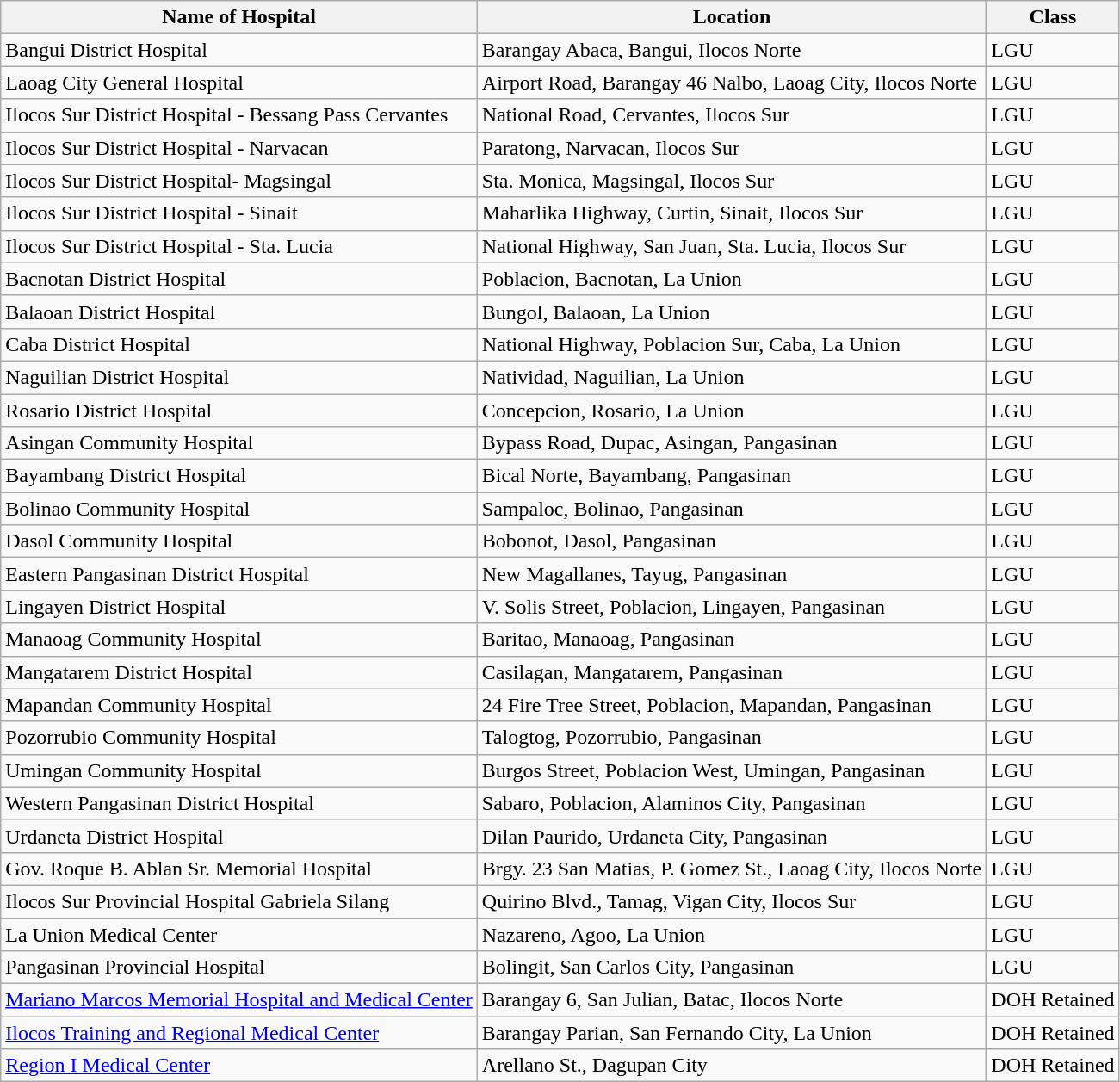<table class="wikitable">
<tr>
<th>Name of Hospital</th>
<th>Location</th>
<th>Class</th>
</tr>
<tr style="vertical-align:middle;">
<td>Bangui District Hospital</td>
<td>Barangay Abaca, Bangui, Ilocos Norte</td>
<td>LGU</td>
</tr>
<tr style="vertical-align:middle;">
<td>Laoag City General Hospital</td>
<td>Airport Road, Barangay 46 Nalbo, Laoag City, Ilocos Norte</td>
<td>LGU</td>
</tr>
<tr style="vertical-align:middle;">
<td>Ilocos Sur District Hospital - Bessang Pass Cervantes</td>
<td>National Road, Cervantes, Ilocos Sur</td>
<td>LGU</td>
</tr>
<tr style="vertical-align:middle;">
<td>Ilocos Sur District Hospital - Narvacan</td>
<td>Paratong, Narvacan, Ilocos Sur</td>
<td>LGU</td>
</tr>
<tr style="vertical-align:middle;">
<td>Ilocos Sur District Hospital- Magsingal</td>
<td>Sta. Monica, Magsingal, Ilocos Sur</td>
<td>LGU</td>
</tr>
<tr style="vertical-align:middle;">
<td>Ilocos Sur District Hospital - Sinait</td>
<td>Maharlika Highway, Curtin, Sinait, Ilocos Sur</td>
<td>LGU</td>
</tr>
<tr style="vertical-align:middle;">
<td>Ilocos Sur District Hospital - Sta. Lucia</td>
<td>National Highway, San Juan, Sta. Lucia, Ilocos Sur</td>
<td>LGU</td>
</tr>
<tr style="vertical-align:middle;">
<td>Bacnotan District Hospital</td>
<td>Poblacion, Bacnotan, La Union</td>
<td>LGU</td>
</tr>
<tr style="vertical-align:middle;">
<td>Balaoan District Hospital</td>
<td>Bungol, Balaoan, La Union</td>
<td>LGU</td>
</tr>
<tr style="vertical-align:middle;">
<td>Caba District Hospital</td>
<td>National Highway, Poblacion Sur, Caba, La Union</td>
<td>LGU</td>
</tr>
<tr style="vertical-align:middle;">
<td>Naguilian District Hospital</td>
<td>Natividad, Naguilian, La Union</td>
<td>LGU</td>
</tr>
<tr style="vertical-align:middle;">
<td>Rosario District Hospital</td>
<td>Concepcion, Rosario, La Union</td>
<td>LGU</td>
</tr>
<tr style="vertical-align:middle;">
<td>Asingan Community Hospital</td>
<td>Bypass Road, Dupac, Asingan, Pangasinan</td>
<td>LGU</td>
</tr>
<tr style="vertical-align:middle;">
<td>Bayambang District Hospital</td>
<td>Bical Norte, Bayambang, Pangasinan</td>
<td>LGU</td>
</tr>
<tr style="vertical-align:middle;">
<td>Bolinao Community Hospital</td>
<td>Sampaloc, Bolinao, Pangasinan</td>
<td>LGU</td>
</tr>
<tr style="vertical-align:middle;">
<td>Dasol Community Hospital</td>
<td>Bobonot, Dasol, Pangasinan</td>
<td>LGU</td>
</tr>
<tr style="vertical-align:middle;">
<td>Eastern Pangasinan District Hospital</td>
<td>New Magallanes, Tayug, Pangasinan</td>
<td>LGU</td>
</tr>
<tr style="vertical-align:middle;">
<td>Lingayen District Hospital</td>
<td>V. Solis Street, Poblacion, Lingayen, Pangasinan</td>
<td>LGU</td>
</tr>
<tr style="vertical-align:middle;">
<td>Manaoag Community Hospital</td>
<td>Baritao, Manaoag, Pangasinan</td>
<td>LGU</td>
</tr>
<tr style="vertical-align:middle;">
<td>Mangatarem District Hospital</td>
<td>Casilagan, Mangatarem, Pangasinan</td>
<td>LGU</td>
</tr>
<tr style="vertical-align:middle;">
<td>Mapandan Community Hospital</td>
<td>24 Fire Tree Street, Poblacion, Mapandan, Pangasinan</td>
<td>LGU</td>
</tr>
<tr style="vertical-align:middle;">
<td>Pozorrubio Community Hospital</td>
<td>Talogtog, Pozorrubio, Pangasinan</td>
<td>LGU</td>
</tr>
<tr style="vertical-align:middle;">
<td>Umingan Community Hospital</td>
<td>Burgos Street, Poblacion West, Umingan, Pangasinan</td>
<td>LGU</td>
</tr>
<tr style="vertical-align:middle;">
<td>Western Pangasinan District Hospital</td>
<td>Sabaro, Poblacion, Alaminos City, Pangasinan</td>
<td>LGU</td>
</tr>
<tr style="vertical-align:middle;">
<td>Urdaneta District Hospital</td>
<td>Dilan Paurido, Urdaneta City, Pangasinan</td>
<td>LGU</td>
</tr>
<tr style="vertical-align:middle;">
<td>Gov. Roque B. Ablan Sr. Memorial Hospital</td>
<td>Brgy. 23 San Matias, P. Gomez St., Laoag City, Ilocos Norte</td>
<td>LGU</td>
</tr>
<tr style="vertical-align:middle;">
<td>Ilocos Sur Provincial Hospital Gabriela Silang</td>
<td>Quirino Blvd., Tamag, Vigan City, Ilocos Sur</td>
<td>LGU</td>
</tr>
<tr style="vertical-align:middle;">
<td>La Union Medical Center</td>
<td>Nazareno, Agoo, La Union</td>
<td>LGU</td>
</tr>
<tr style="vertical-align:middle;">
<td>Pangasinan Provincial Hospital</td>
<td>Bolingit, San Carlos City, Pangasinan</td>
<td>LGU</td>
</tr>
<tr style="vertical-align:middle;">
<td><a href='#'>Mariano Marcos Memorial Hospital and Medical Center</a></td>
<td>Barangay 6, San Julian, Batac, Ilocos Norte</td>
<td>DOH Retained</td>
</tr>
<tr style="vertical-align:middle;">
<td><a href='#'>Ilocos Training and Regional Medical Center</a></td>
<td>Barangay Parian, San Fernando City, La Union</td>
<td>DOH Retained</td>
</tr>
<tr style="vertical-align:middle;">
<td><a href='#'>Region I Medical Center</a></td>
<td>Arellano St., Dagupan City</td>
<td>DOH Retained</td>
</tr>
</table>
